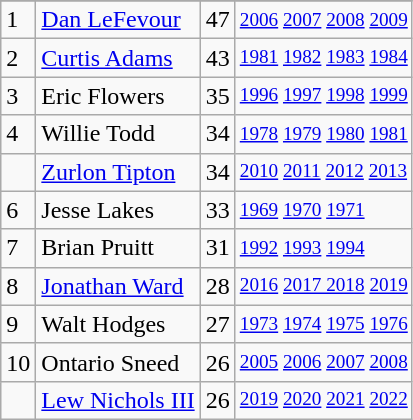<table class="wikitable">
<tr>
</tr>
<tr>
<td>1</td>
<td><a href='#'>Dan LeFevour</a></td>
<td>47</td>
<td style="font-size:80%;"><a href='#'>2006</a> <a href='#'>2007</a> <a href='#'>2008</a> <a href='#'>2009</a></td>
</tr>
<tr>
<td>2</td>
<td><a href='#'>Curtis Adams</a></td>
<td>43</td>
<td style="font-size:80%;"><a href='#'>1981</a> <a href='#'>1982</a> <a href='#'>1983</a> <a href='#'>1984</a></td>
</tr>
<tr>
<td>3</td>
<td>Eric Flowers</td>
<td>35</td>
<td style="font-size:80%;"><a href='#'>1996</a> <a href='#'>1997</a> <a href='#'>1998</a> <a href='#'>1999</a></td>
</tr>
<tr>
<td>4</td>
<td>Willie Todd</td>
<td>34</td>
<td style="font-size:80%;"><a href='#'>1978</a> <a href='#'>1979</a> <a href='#'>1980</a> <a href='#'>1981</a></td>
</tr>
<tr>
<td></td>
<td><a href='#'>Zurlon Tipton</a></td>
<td>34</td>
<td style="font-size:80%;"><a href='#'>2010</a> <a href='#'>2011</a> <a href='#'>2012</a> <a href='#'>2013</a></td>
</tr>
<tr>
<td>6</td>
<td>Jesse Lakes</td>
<td>33</td>
<td style="font-size:80%;"><a href='#'>1969</a> <a href='#'>1970</a> <a href='#'>1971</a></td>
</tr>
<tr>
<td>7</td>
<td>Brian Pruitt</td>
<td>31</td>
<td style="font-size:80%;"><a href='#'>1992</a> <a href='#'>1993</a> <a href='#'>1994</a></td>
</tr>
<tr>
<td>8</td>
<td><a href='#'>Jonathan Ward</a></td>
<td>28</td>
<td style="font-size:80%;"><a href='#'>2016</a> <a href='#'>2017 2018</a> <a href='#'>2019</a></td>
</tr>
<tr>
<td>9</td>
<td>Walt Hodges</td>
<td>27</td>
<td style="font-size:80%;"><a href='#'>1973</a> <a href='#'>1974</a> <a href='#'>1975</a> <a href='#'>1976</a></td>
</tr>
<tr>
<td>10</td>
<td>Ontario Sneed</td>
<td>26</td>
<td style="font-size:80%;"><a href='#'>2005</a> <a href='#'>2006</a> <a href='#'>2007</a> <a href='#'>2008</a></td>
</tr>
<tr>
<td></td>
<td><a href='#'>Lew Nichols III</a></td>
<td>26</td>
<td style="font-size:80%;"><a href='#'>2019</a> <a href='#'>2020</a> <a href='#'>2021</a> <a href='#'>2022</a></td>
</tr>
</table>
